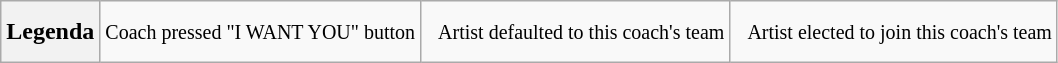<table class="wikitable" style="height:2.6em">
<tr>
<th>Legenda</th>
<td><span></span><strong></strong><small>Coach pressed "I WANT YOU" button</small></td>
<td><span> </span> <small>Artist defaulted to this coach's team</small></td>
<td><span> </span> <small>Artist elected to join this coach's team</small></td>
</tr>
</table>
